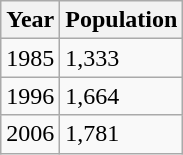<table class="wikitable">
<tr>
<th>Year</th>
<th>Population</th>
</tr>
<tr>
<td>1985</td>
<td>1,333</td>
</tr>
<tr>
<td>1996</td>
<td>1,664</td>
</tr>
<tr>
<td>2006</td>
<td>1,781</td>
</tr>
</table>
